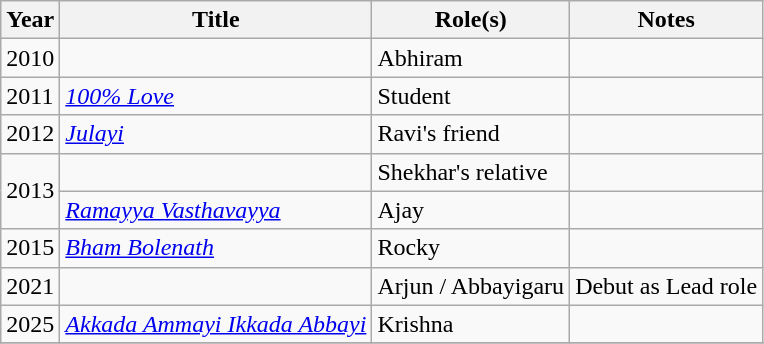<table class="wikitable sortable">
<tr>
<th>Year</th>
<th>Title</th>
<th>Role(s)</th>
<th class="unsortable">Notes</th>
</tr>
<tr>
<td>2010</td>
<td></td>
<td>Abhiram</td>
<td></td>
</tr>
<tr>
<td>2011</td>
<td><em><a href='#'>100% Love</a></em></td>
<td>Student</td>
<td></td>
</tr>
<tr>
<td>2012</td>
<td><em><a href='#'>Julayi</a></em></td>
<td>Ravi's friend</td>
<td></td>
</tr>
<tr>
<td rowspan="2">2013</td>
<td></td>
<td>Shekhar's relative</td>
<td></td>
</tr>
<tr>
<td><em><a href='#'>Ramayya Vasthavayya</a></em></td>
<td>Ajay</td>
<td></td>
</tr>
<tr>
<td>2015</td>
<td><em><a href='#'>Bham Bolenath</a></em></td>
<td>Rocky</td>
<td></td>
</tr>
<tr>
<td>2021</td>
<td></td>
<td>Arjun / Abbayigaru</td>
<td>Debut as Lead role</td>
</tr>
<tr>
<td>2025</td>
<td><em><a href='#'>Akkada Ammayi Ikkada Abbayi</a></em></td>
<td>Krishna</td>
<td></td>
</tr>
<tr>
</tr>
</table>
